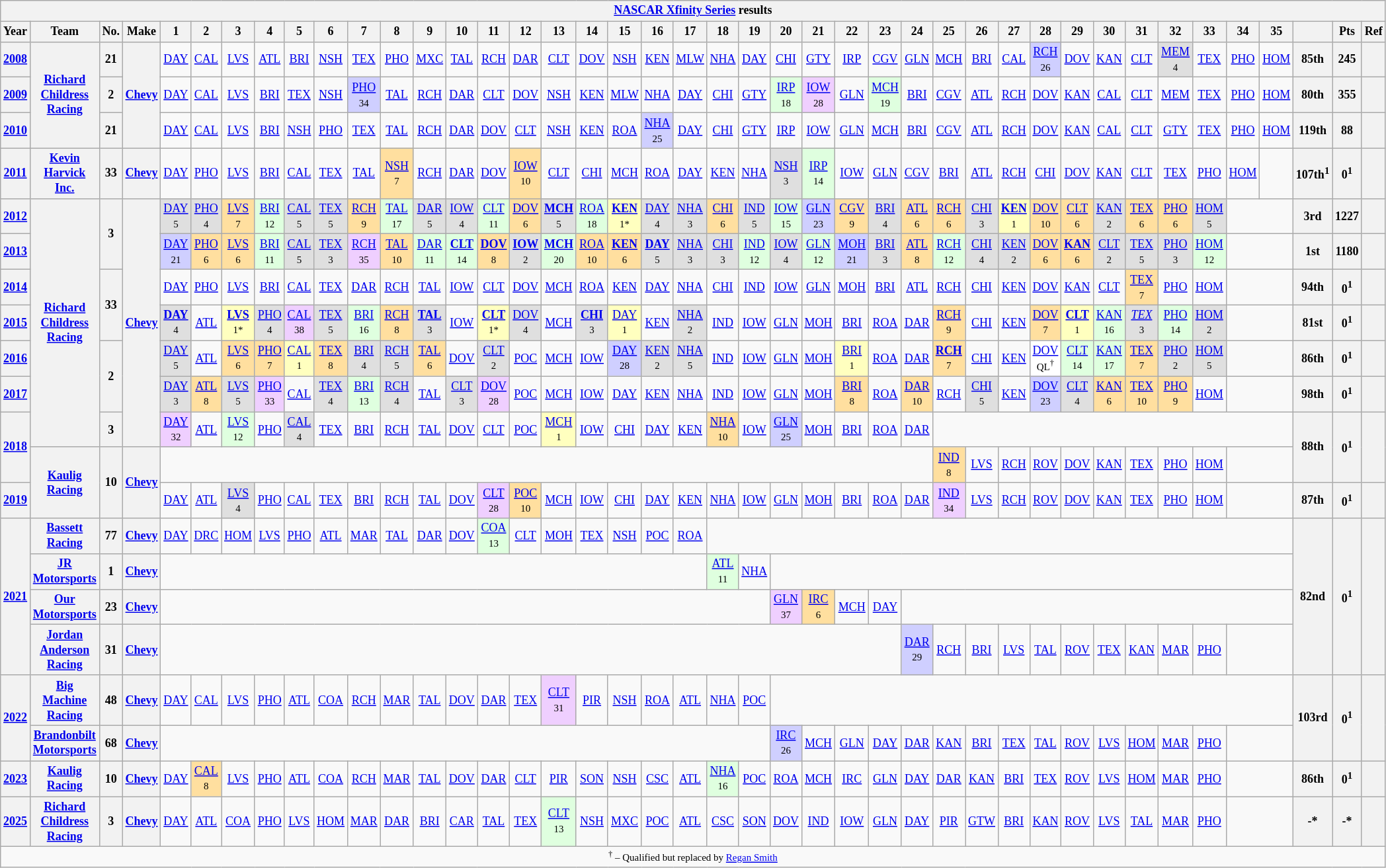<table class="wikitable" style="text-align:center; font-size:75%">
<tr>
<th colspan=42><a href='#'>NASCAR Xfinity Series</a> results</th>
</tr>
<tr>
<th>Year</th>
<th>Team</th>
<th>No.</th>
<th>Make</th>
<th>1</th>
<th>2</th>
<th>3</th>
<th>4</th>
<th>5</th>
<th>6</th>
<th>7</th>
<th>8</th>
<th>9</th>
<th>10</th>
<th>11</th>
<th>12</th>
<th>13</th>
<th>14</th>
<th>15</th>
<th>16</th>
<th>17</th>
<th>18</th>
<th>19</th>
<th>20</th>
<th>21</th>
<th>22</th>
<th>23</th>
<th>24</th>
<th>25</th>
<th>26</th>
<th>27</th>
<th>28</th>
<th>29</th>
<th>30</th>
<th>31</th>
<th>32</th>
<th>33</th>
<th>34</th>
<th>35</th>
<th></th>
<th>Pts</th>
<th>Ref</th>
</tr>
<tr>
<th><a href='#'>2008</a></th>
<th rowspan=3><a href='#'>Richard Childress Racing</a></th>
<th>21</th>
<th rowspan=3><a href='#'>Chevy</a></th>
<td><a href='#'>DAY</a></td>
<td><a href='#'>CAL</a></td>
<td><a href='#'>LVS</a></td>
<td><a href='#'>ATL</a></td>
<td><a href='#'>BRI</a></td>
<td><a href='#'>NSH</a></td>
<td><a href='#'>TEX</a></td>
<td><a href='#'>PHO</a></td>
<td><a href='#'>MXC</a></td>
<td><a href='#'>TAL</a></td>
<td><a href='#'>RCH</a></td>
<td><a href='#'>DAR</a></td>
<td><a href='#'>CLT</a></td>
<td><a href='#'>DOV</a></td>
<td><a href='#'>NSH</a></td>
<td><a href='#'>KEN</a></td>
<td><a href='#'>MLW</a></td>
<td><a href='#'>NHA</a></td>
<td><a href='#'>DAY</a></td>
<td><a href='#'>CHI</a></td>
<td><a href='#'>GTY</a></td>
<td><a href='#'>IRP</a></td>
<td><a href='#'>CGV</a></td>
<td><a href='#'>GLN</a></td>
<td><a href='#'>MCH</a></td>
<td><a href='#'>BRI</a></td>
<td><a href='#'>CAL</a></td>
<td style="background:#CFCFFF;"><a href='#'>RCH</a><br><small>26</small></td>
<td><a href='#'>DOV</a></td>
<td><a href='#'>KAN</a></td>
<td><a href='#'>CLT</a></td>
<td style="background:#DFDFDF;"><a href='#'>MEM</a><br><small>4</small></td>
<td><a href='#'>TEX</a></td>
<td><a href='#'>PHO</a></td>
<td><a href='#'>HOM</a></td>
<th>85th</th>
<th>245</th>
<th></th>
</tr>
<tr>
<th><a href='#'>2009</a></th>
<th>2</th>
<td><a href='#'>DAY</a></td>
<td><a href='#'>CAL</a></td>
<td><a href='#'>LVS</a></td>
<td><a href='#'>BRI</a></td>
<td><a href='#'>TEX</a></td>
<td><a href='#'>NSH</a></td>
<td style="background:#CFCFFF;"><a href='#'>PHO</a><br><small>34</small></td>
<td><a href='#'>TAL</a></td>
<td><a href='#'>RCH</a></td>
<td><a href='#'>DAR</a></td>
<td><a href='#'>CLT</a></td>
<td><a href='#'>DOV</a></td>
<td><a href='#'>NSH</a></td>
<td><a href='#'>KEN</a></td>
<td><a href='#'>MLW</a></td>
<td><a href='#'>NHA</a></td>
<td><a href='#'>DAY</a></td>
<td><a href='#'>CHI</a></td>
<td><a href='#'>GTY</a></td>
<td style="background:#DFFFDF;"><a href='#'>IRP</a><br><small>18</small></td>
<td style="background:#EFCFFF;"><a href='#'>IOW</a><br><small>28</small></td>
<td><a href='#'>GLN</a></td>
<td style="background:#DFFFDF;"><a href='#'>MCH</a><br><small>19</small></td>
<td><a href='#'>BRI</a></td>
<td><a href='#'>CGV</a></td>
<td><a href='#'>ATL</a></td>
<td><a href='#'>RCH</a></td>
<td><a href='#'>DOV</a></td>
<td><a href='#'>KAN</a></td>
<td><a href='#'>CAL</a></td>
<td><a href='#'>CLT</a></td>
<td><a href='#'>MEM</a></td>
<td><a href='#'>TEX</a></td>
<td><a href='#'>PHO</a></td>
<td><a href='#'>HOM</a></td>
<th>80th</th>
<th>355</th>
<th></th>
</tr>
<tr>
<th><a href='#'>2010</a></th>
<th>21</th>
<td><a href='#'>DAY</a></td>
<td><a href='#'>CAL</a></td>
<td><a href='#'>LVS</a></td>
<td><a href='#'>BRI</a></td>
<td><a href='#'>NSH</a></td>
<td><a href='#'>PHO</a></td>
<td><a href='#'>TEX</a></td>
<td><a href='#'>TAL</a></td>
<td><a href='#'>RCH</a></td>
<td><a href='#'>DAR</a></td>
<td><a href='#'>DOV</a></td>
<td><a href='#'>CLT</a></td>
<td><a href='#'>NSH</a></td>
<td><a href='#'>KEN</a></td>
<td><a href='#'>ROA</a></td>
<td style="background:#CFCFFF;"><a href='#'>NHA</a><br><small>25</small></td>
<td><a href='#'>DAY</a></td>
<td><a href='#'>CHI</a></td>
<td><a href='#'>GTY</a></td>
<td><a href='#'>IRP</a></td>
<td><a href='#'>IOW</a></td>
<td><a href='#'>GLN</a></td>
<td><a href='#'>MCH</a></td>
<td><a href='#'>BRI</a></td>
<td><a href='#'>CGV</a></td>
<td><a href='#'>ATL</a></td>
<td><a href='#'>RCH</a></td>
<td><a href='#'>DOV</a></td>
<td><a href='#'>KAN</a></td>
<td><a href='#'>CAL</a></td>
<td><a href='#'>CLT</a></td>
<td><a href='#'>GTY</a></td>
<td><a href='#'>TEX</a></td>
<td><a href='#'>PHO</a></td>
<td><a href='#'>HOM</a></td>
<th>119th</th>
<th>88</th>
<th></th>
</tr>
<tr>
<th><a href='#'>2011</a></th>
<th><a href='#'>Kevin Harvick Inc.</a></th>
<th>33</th>
<th><a href='#'>Chevy</a></th>
<td><a href='#'>DAY</a></td>
<td><a href='#'>PHO</a></td>
<td><a href='#'>LVS</a></td>
<td><a href='#'>BRI</a></td>
<td><a href='#'>CAL</a></td>
<td><a href='#'>TEX</a></td>
<td><a href='#'>TAL</a></td>
<td style="background:#FFDF9F;"><a href='#'>NSH</a><br><small>7</small></td>
<td><a href='#'>RCH</a></td>
<td><a href='#'>DAR</a></td>
<td><a href='#'>DOV</a></td>
<td style="background:#FFDF9F;"><a href='#'>IOW</a><br><small>10</small></td>
<td><a href='#'>CLT</a></td>
<td><a href='#'>CHI</a></td>
<td><a href='#'>MCH</a></td>
<td><a href='#'>ROA</a></td>
<td><a href='#'>DAY</a></td>
<td><a href='#'>KEN</a></td>
<td><a href='#'>NHA</a></td>
<td style="background:#DFDFDF;"><a href='#'>NSH</a><br><small>3</small></td>
<td style="background:#DFFFDF;"><a href='#'>IRP</a><br><small>14</small></td>
<td><a href='#'>IOW</a></td>
<td><a href='#'>GLN</a></td>
<td><a href='#'>CGV</a></td>
<td><a href='#'>BRI</a></td>
<td><a href='#'>ATL</a></td>
<td><a href='#'>RCH</a></td>
<td><a href='#'>CHI</a></td>
<td><a href='#'>DOV</a></td>
<td><a href='#'>KAN</a></td>
<td><a href='#'>CLT</a></td>
<td><a href='#'>TEX</a></td>
<td><a href='#'>PHO</a></td>
<td><a href='#'>HOM</a></td>
<td></td>
<th>107th<sup>1</sup></th>
<th>0<sup>1</sup></th>
<th></th>
</tr>
<tr>
<th><a href='#'>2012</a></th>
<th rowspan=7><a href='#'>Richard Childress Racing</a></th>
<th rowspan=2>3</th>
<th rowspan=7><a href='#'>Chevy</a></th>
<td style="background:#DFDFDF;"><a href='#'>DAY</a><br><small>5</small></td>
<td style="background:#DFDFDF;"><a href='#'>PHO</a><br><small>4</small></td>
<td style="background:#FFDF9F;"><a href='#'>LVS</a><br><small>7</small></td>
<td style="background:#DFFFDF;"><a href='#'>BRI</a><br><small>12</small></td>
<td style="background:#DFDFDF;"><a href='#'>CAL</a><br><small>5</small></td>
<td style="background:#DFDFDF;"><a href='#'>TEX</a><br><small>5</small></td>
<td style="background:#FFDF9F;"><a href='#'>RCH</a><br><small>9</small></td>
<td style="background:#DFFFDF;"><a href='#'>TAL</a><br><small>17</small></td>
<td style="background:#DFDFDF;"><a href='#'>DAR</a><br><small>5</small></td>
<td style="background:#DFDFDF;"><a href='#'>IOW</a><br><small>4</small></td>
<td style="background:#DFFFDF;"><a href='#'>CLT</a><br><small>11</small></td>
<td style="background:#FFDF9F;"><a href='#'>DOV</a><br><small>6</small></td>
<td style="background:#DFDFDF;"><strong><a href='#'>MCH</a></strong><br><small>5</small></td>
<td style="background:#DFFFDF;"><a href='#'>ROA</a><br><small>18</small></td>
<td style="background:#FFFFBF;"><strong><a href='#'>KEN</a></strong><br><small>1*</small></td>
<td style="background:#DFDFDF;"><a href='#'>DAY</a><br><small>4</small></td>
<td style="background:#DFDFDF;"><a href='#'>NHA</a><br><small>3</small></td>
<td style="background:#FFDF9F;"><a href='#'>CHI</a><br><small>6</small></td>
<td style="background:#DFDFDF;"><a href='#'>IND</a><br><small>5</small></td>
<td style="background:#DFFFDF;"><a href='#'>IOW</a><br><small>15</small></td>
<td style="background:#CFCFFF;"><a href='#'>GLN</a><br><small>23</small></td>
<td style="background:#FFDF9F;"><a href='#'>CGV</a><br><small>9</small></td>
<td style="background:#DFDFDF;"><a href='#'>BRI</a><br><small>4</small></td>
<td style="background:#FFDF9F;"><a href='#'>ATL</a><br><small>6</small></td>
<td style="background:#FFDF9F;"><a href='#'>RCH</a><br><small>6</small></td>
<td style="background:#DFDFDF;"><a href='#'>CHI</a><br><small>3</small></td>
<td style="background:#FFFFBF;"><strong><a href='#'>KEN</a></strong><br><small>1</small></td>
<td style="background:#FFDF9F;"><a href='#'>DOV</a><br><small>10</small></td>
<td style="background:#FFDF9F;"><a href='#'>CLT</a><br><small>6</small></td>
<td style="background:#DFDFDF;"><a href='#'>KAN</a><br><small>2</small></td>
<td style="background:#FFDF9F;"><a href='#'>TEX</a><br><small>6</small></td>
<td style="background:#FFDF9F;"><a href='#'>PHO</a><br><small>6</small></td>
<td style="background:#DFDFDF;"><a href='#'>HOM</a><br><small>5</small></td>
<td colspan=2></td>
<th>3rd</th>
<th>1227</th>
<th></th>
</tr>
<tr>
<th><a href='#'>2013</a></th>
<td style="background:#CFCFFF;"><a href='#'>DAY</a><br><small>21</small></td>
<td style="background:#FFDF9F;"><a href='#'>PHO</a><br><small>6</small></td>
<td style="background:#FFDF9F;"><a href='#'>LVS</a><br><small>6</small></td>
<td style="background:#DFFFDF;"><a href='#'>BRI</a><br><small>11</small></td>
<td style="background:#DFDFDF;"><a href='#'>CAL</a><br><small>5</small></td>
<td style="background:#DFDFDF;"><a href='#'>TEX</a><br><small>3</small></td>
<td style="background:#EFCFFF;"><a href='#'>RCH</a><br><small>35</small></td>
<td style="background:#FFDF9F;"><a href='#'>TAL</a><br><small>10</small></td>
<td style="background:#DFFFDF;"><a href='#'>DAR</a><br><small>11</small></td>
<td style="background:#DFFFDF;"><strong><a href='#'>CLT</a></strong><br><small>14</small></td>
<td style="background:#FFDF9F;"><strong><a href='#'>DOV</a></strong><br><small>8</small></td>
<td style="background:#DFDFDF;"><strong><a href='#'>IOW</a></strong><br><small>2</small></td>
<td style="background:#DFFFDF;"><strong><a href='#'>MCH</a></strong><br><small>20</small></td>
<td style="background:#FFDF9F;"><a href='#'>ROA</a><br><small>10</small></td>
<td style="background:#FFDF9F;"><strong><a href='#'>KEN</a></strong><br><small>6</small></td>
<td style="background:#DFDFDF;"><strong><a href='#'>DAY</a></strong><br><small>5</small></td>
<td style="background:#DFDFDF;"><a href='#'>NHA</a><br><small>3</small></td>
<td style="background:#DFDFDF;"><a href='#'>CHI</a><br><small>3</small></td>
<td style="background:#DFFFDF;"><a href='#'>IND</a><br><small>12</small></td>
<td style="background:#DFDFDF;"><a href='#'>IOW</a><br><small>4</small></td>
<td style="background:#DFFFDF;"><a href='#'>GLN</a><br><small>12</small></td>
<td style="background:#CFCFFF;"><a href='#'>MOH</a><br><small>21</small></td>
<td style="background:#DFDFDF;"><a href='#'>BRI</a><br><small>3</small></td>
<td style="background:#FFDF9F;"><a href='#'>ATL</a><br><small>8</small></td>
<td style="background:#DFFFDF;"><a href='#'>RCH</a><br><small>12</small></td>
<td style="background:#DFDFDF;"><a href='#'>CHI</a><br><small>4</small></td>
<td style="background:#DFDFDF;"><a href='#'>KEN</a><br><small>2</small></td>
<td style="background:#FFDF9F;"><a href='#'>DOV</a><br><small>6</small></td>
<td style="background:#FFDF9F;"><strong><a href='#'>KAN</a></strong><br><small>6</small></td>
<td style="background:#DFDFDF;"><a href='#'>CLT</a><br><small>2</small></td>
<td style="background:#DFDFDF;"><a href='#'>TEX</a><br><small>5</small></td>
<td style="background:#DFDFDF;"><a href='#'>PHO</a><br><small>3</small></td>
<td style="background:#DFFFDF;"><a href='#'>HOM</a><br><small>12</small></td>
<td colspan=2></td>
<th>1st</th>
<th>1180</th>
<th></th>
</tr>
<tr>
<th><a href='#'>2014</a></th>
<th rowspan=2>33</th>
<td><a href='#'>DAY</a></td>
<td><a href='#'>PHO</a></td>
<td><a href='#'>LVS</a></td>
<td><a href='#'>BRI</a></td>
<td><a href='#'>CAL</a></td>
<td><a href='#'>TEX</a></td>
<td><a href='#'>DAR</a></td>
<td><a href='#'>RCH</a></td>
<td><a href='#'>TAL</a></td>
<td><a href='#'>IOW</a></td>
<td><a href='#'>CLT</a></td>
<td><a href='#'>DOV</a></td>
<td><a href='#'>MCH</a></td>
<td><a href='#'>ROA</a></td>
<td><a href='#'>KEN</a></td>
<td><a href='#'>DAY</a></td>
<td><a href='#'>NHA</a></td>
<td><a href='#'>CHI</a></td>
<td><a href='#'>IND</a></td>
<td><a href='#'>IOW</a></td>
<td><a href='#'>GLN</a></td>
<td><a href='#'>MOH</a></td>
<td><a href='#'>BRI</a></td>
<td><a href='#'>ATL</a></td>
<td><a href='#'>RCH</a></td>
<td><a href='#'>CHI</a></td>
<td><a href='#'>KEN</a></td>
<td><a href='#'>DOV</a></td>
<td><a href='#'>KAN</a></td>
<td><a href='#'>CLT</a></td>
<td style="background:#FFDF9F;"><a href='#'>TEX</a><br><small>7</small></td>
<td><a href='#'>PHO</a></td>
<td><a href='#'>HOM</a></td>
<td colspan=2></td>
<th>94th</th>
<th>0<sup>1</sup></th>
<th></th>
</tr>
<tr>
<th><a href='#'>2015</a></th>
<td style="background:#DFDFDF;"><strong><a href='#'>DAY</a></strong><br><small>4</small></td>
<td><a href='#'>ATL</a></td>
<td style="background:#FFFFBF;"><strong><a href='#'>LVS</a></strong><br><small>1*</small></td>
<td style="background:#DFDFDF;"><a href='#'>PHO</a><br><small>4</small></td>
<td style="background:#EFCFFF;"><a href='#'>CAL</a><br><small>38</small></td>
<td style="background:#DFDFDF;"><a href='#'>TEX</a><br><small>5</small></td>
<td style="background:#DFFFDF;"><a href='#'>BRI</a><br><small>16</small></td>
<td style="background:#FFDF9F;"><a href='#'>RCH</a><br><small>8</small></td>
<td style="background:#DFDFDF;"><strong><a href='#'>TAL</a></strong><br><small>3</small></td>
<td><a href='#'>IOW</a></td>
<td style="background:#FFFFBF;"><strong><a href='#'>CLT</a></strong><br><small>1*</small></td>
<td style="background:#DFDFDF;"><a href='#'>DOV</a><br><small>4</small></td>
<td><a href='#'>MCH</a></td>
<td style="background:#DFDFDF;"><strong><a href='#'>CHI</a></strong><br><small>3</small></td>
<td style="background:#FFFFBF;"><a href='#'>DAY</a><br><small>1</small></td>
<td><a href='#'>KEN</a></td>
<td style="background:#DFDFDF;"><a href='#'>NHA</a><br><small>2</small></td>
<td><a href='#'>IND</a></td>
<td><a href='#'>IOW</a></td>
<td><a href='#'>GLN</a></td>
<td><a href='#'>MOH</a></td>
<td><a href='#'>BRI</a></td>
<td><a href='#'>ROA</a></td>
<td><a href='#'>DAR</a></td>
<td style="background:#FFDF9F;"><a href='#'>RCH</a><br><small>9</small></td>
<td><a href='#'>CHI</a></td>
<td><a href='#'>KEN</a></td>
<td style="background:#FFDF9F;"><a href='#'>DOV</a><br><small>7</small></td>
<td style="background:#FFFFBF;"><strong><a href='#'>CLT</a></strong><br><small>1</small></td>
<td style="background:#DFFFDF;"><a href='#'>KAN</a><br><small>16</small></td>
<td style="background:#DFDFDF;"><em><a href='#'>TEX</a></em><br><small>3</small></td>
<td style="background:#DFFFDF;"><a href='#'>PHO</a><br><small>14</small></td>
<td style="background:#DFDFDF;"><a href='#'>HOM</a><br><small>2</small></td>
<td colspan=2></td>
<th>81st</th>
<th>0<sup>1</sup></th>
<th></th>
</tr>
<tr>
<th><a href='#'>2016</a></th>
<th rowspan=2>2</th>
<td style="background:#DFDFDF;"><a href='#'>DAY</a><br><small>5</small></td>
<td><a href='#'>ATL</a></td>
<td style="background:#FFDF9F;"><a href='#'>LVS</a><br><small>6</small></td>
<td style="background:#FFDF9F;"><a href='#'>PHO</a><br><small>7</small></td>
<td style="background:#FFFFBF;"><a href='#'>CAL</a><br><small>1</small></td>
<td style="background:#FFDF9F;"><a href='#'>TEX</a><br><small>8</small></td>
<td style="background:#DFDFDF;"><a href='#'>BRI</a><br><small>4</small></td>
<td style="background:#DFDFDF;"><a href='#'>RCH</a><br><small>5</small></td>
<td style="background:#FFDF9F;"><a href='#'>TAL</a><br><small>6</small></td>
<td><a href='#'>DOV</a></td>
<td style="background:#DFDFDF;"><a href='#'>CLT</a><br><small>2</small></td>
<td><a href='#'>POC</a></td>
<td><a href='#'>MCH</a></td>
<td><a href='#'>IOW</a></td>
<td style="background:#CFCFFF;"><a href='#'>DAY</a><br><small>28</small></td>
<td style="background:#DFDFDF;"><a href='#'>KEN</a><br><small>2</small></td>
<td style="background:#DFDFDF;"><a href='#'>NHA</a><br><small>5</small></td>
<td><a href='#'>IND</a></td>
<td><a href='#'>IOW</a></td>
<td><a href='#'>GLN</a></td>
<td><a href='#'>MOH</a></td>
<td style="background:#FFFFBF;"><a href='#'>BRI</a><br><small>1</small></td>
<td><a href='#'>ROA</a></td>
<td><a href='#'>DAR</a></td>
<td style="background:#FFDF9F;"><strong><a href='#'>RCH</a></strong><br><small>7</small></td>
<td><a href='#'>CHI</a></td>
<td><a href='#'>KEN</a></td>
<td style="background:#FFFFFF;"><a href='#'>DOV</a><br><small>QL<sup>†</sup></small></td>
<td style="background:#DFFFDF;"><a href='#'>CLT</a><br><small>14</small></td>
<td style="background:#DFFFDF;"><a href='#'>KAN</a><br><small>17</small></td>
<td style="background:#FFDF9F;"><a href='#'>TEX</a><br><small>7</small></td>
<td style="background:#DFDFDF;"><a href='#'>PHO</a><br><small>2</small></td>
<td style="background:#DFDFDF;"><a href='#'>HOM</a><br><small>5</small></td>
<td colspan=2></td>
<th>86th</th>
<th>0<sup>1</sup></th>
<th></th>
</tr>
<tr>
<th><a href='#'>2017</a></th>
<td style="background:#DFDFDF;"><a href='#'>DAY</a><br><small>3</small></td>
<td style="background:#FFDF9F;"><a href='#'>ATL</a><br><small>8</small></td>
<td style="background:#DFDFDF;"><a href='#'>LVS</a><br><small>5</small></td>
<td style="background:#EFCFFF;"><a href='#'>PHO</a><br><small>33</small></td>
<td><a href='#'>CAL</a></td>
<td style="background:#DFDFDF;"><a href='#'>TEX</a><br><small>4</small></td>
<td style="background:#DFFFDF;"><a href='#'>BRI</a><br><small>13</small></td>
<td style="background:#DFDFDF;"><a href='#'>RCH</a><br><small>4</small></td>
<td><a href='#'>TAL</a></td>
<td style="background:#DFDFDF;"><a href='#'>CLT</a><br><small>3</small></td>
<td style="background:#EFCFFF;"><a href='#'>DOV</a><br><small>28</small></td>
<td><a href='#'>POC</a></td>
<td><a href='#'>MCH</a></td>
<td><a href='#'>IOW</a></td>
<td><a href='#'>DAY</a></td>
<td><a href='#'>KEN</a></td>
<td><a href='#'>NHA</a></td>
<td><a href='#'>IND</a></td>
<td><a href='#'>IOW</a></td>
<td><a href='#'>GLN</a></td>
<td><a href='#'>MOH</a></td>
<td style="background:#FFDF9F;"><a href='#'>BRI</a><br><small>8</small></td>
<td><a href='#'>ROA</a></td>
<td style="background:#FFDF9F;"><a href='#'>DAR</a><br><small>10</small></td>
<td><a href='#'>RCH</a></td>
<td style="background:#DFDFDF;"><a href='#'>CHI</a><br><small>5</small></td>
<td><a href='#'>KEN</a></td>
<td style="background:#CFCFFF;"><a href='#'>DOV</a><br><small>23</small></td>
<td style="background:#DFDFDF;"><a href='#'>CLT</a><br><small>4</small></td>
<td style="background:#FFDF9F;"><a href='#'>KAN</a><br><small>6</small></td>
<td style="background:#FFDF9F;"><a href='#'>TEX</a><br><small>10</small></td>
<td style="background:#FFDF9F;"><a href='#'>PHO</a><br><small>9</small></td>
<td><a href='#'>HOM</a></td>
<td colspan=2></td>
<th>98th</th>
<th>0<sup>1</sup></th>
<th></th>
</tr>
<tr>
<th rowspan=2><a href='#'>2018</a></th>
<th>3</th>
<td style="background:#EFCFFF;"><a href='#'>DAY</a><br><small>32</small></td>
<td><a href='#'>ATL</a></td>
<td style="background:#DFFFDF;"><a href='#'>LVS</a><br><small>12</small></td>
<td><a href='#'>PHO</a></td>
<td style="background:#DFDFDF;"><a href='#'>CAL</a><br><small>4</small></td>
<td><a href='#'>TEX</a></td>
<td><a href='#'>BRI</a></td>
<td><a href='#'>RCH</a></td>
<td><a href='#'>TAL</a></td>
<td><a href='#'>DOV</a></td>
<td><a href='#'>CLT</a></td>
<td><a href='#'>POC</a></td>
<td style="background:#FFFFBF;"><a href='#'>MCH</a><br><small>1</small></td>
<td><a href='#'>IOW</a></td>
<td><a href='#'>CHI</a></td>
<td><a href='#'>DAY</a></td>
<td><a href='#'>KEN</a></td>
<td style="background:#FFDF9F;"><a href='#'>NHA</a><br><small>10</small></td>
<td><a href='#'>IOW</a></td>
<td style="background:#CFCFFF;"><a href='#'>GLN</a><br><small>25</small></td>
<td><a href='#'>MOH</a></td>
<td><a href='#'>BRI</a></td>
<td><a href='#'>ROA</a></td>
<td><a href='#'>DAR</a></td>
<td colspan=11></td>
<th rowspan=2>88th</th>
<th rowspan=2>0<sup>1</sup></th>
<th rowspan=2></th>
</tr>
<tr>
<th rowspan=2><a href='#'>Kaulig Racing</a></th>
<th rowspan=2>10</th>
<th rowspan=2><a href='#'>Chevy</a></th>
<td colspan=24></td>
<td style="background:#FFDF9F;"><a href='#'>IND</a><br><small>8</small></td>
<td><a href='#'>LVS</a></td>
<td><a href='#'>RCH</a></td>
<td><a href='#'>ROV</a></td>
<td><a href='#'>DOV</a></td>
<td><a href='#'>KAN</a></td>
<td><a href='#'>TEX</a></td>
<td><a href='#'>PHO</a></td>
<td><a href='#'>HOM</a></td>
</tr>
<tr>
<th><a href='#'>2019</a></th>
<td><a href='#'>DAY</a></td>
<td><a href='#'>ATL</a></td>
<td style="background:#DFDFDF;"><a href='#'>LVS</a><br><small>4</small></td>
<td><a href='#'>PHO</a></td>
<td><a href='#'>CAL</a></td>
<td><a href='#'>TEX</a></td>
<td><a href='#'>BRI</a></td>
<td><a href='#'>RCH</a></td>
<td><a href='#'>TAL</a></td>
<td><a href='#'>DOV</a></td>
<td style="background:#EFCFFF;"><a href='#'>CLT</a><br><small>28</small></td>
<td style="background:#FFDF9F;"><a href='#'>POC</a><br><small>10</small></td>
<td><a href='#'>MCH</a></td>
<td><a href='#'>IOW</a></td>
<td><a href='#'>CHI</a></td>
<td><a href='#'>DAY</a></td>
<td><a href='#'>KEN</a></td>
<td><a href='#'>NHA</a></td>
<td><a href='#'>IOW</a></td>
<td><a href='#'>GLN</a></td>
<td><a href='#'>MOH</a></td>
<td><a href='#'>BRI</a></td>
<td><a href='#'>ROA</a></td>
<td><a href='#'>DAR</a></td>
<td style="background:#EFCFFF;"><a href='#'>IND</a><br><small>34</small></td>
<td><a href='#'>LVS</a></td>
<td><a href='#'>RCH</a></td>
<td><a href='#'>ROV</a></td>
<td><a href='#'>DOV</a></td>
<td><a href='#'>KAN</a></td>
<td><a href='#'>TEX</a></td>
<td><a href='#'>PHO</a></td>
<td><a href='#'>HOM</a></td>
<td colspan=2></td>
<th>87th</th>
<th>0<sup>1</sup></th>
<th></th>
</tr>
<tr>
<th rowspan=4><a href='#'>2021</a></th>
<th><a href='#'>Bassett Racing</a></th>
<th>77</th>
<th><a href='#'>Chevy</a></th>
<td><a href='#'>DAY</a></td>
<td><a href='#'>DRC</a></td>
<td><a href='#'>HOM</a></td>
<td><a href='#'>LVS</a></td>
<td><a href='#'>PHO</a></td>
<td><a href='#'>ATL</a></td>
<td><a href='#'>MAR</a></td>
<td><a href='#'>TAL</a></td>
<td><a href='#'>DAR</a></td>
<td><a href='#'>DOV</a></td>
<td style="background:#DFFFDF;"><a href='#'>COA</a><br><small>13</small></td>
<td><a href='#'>CLT</a></td>
<td><a href='#'>MOH</a></td>
<td><a href='#'>TEX</a></td>
<td><a href='#'>NSH</a></td>
<td><a href='#'>POC</a></td>
<td><a href='#'>ROA</a></td>
<td colspan=18></td>
<th rowspan=4>82nd</th>
<th rowspan=4>0<sup>1</sup></th>
<th rowspan=4></th>
</tr>
<tr>
<th><a href='#'>JR Motorsports</a></th>
<th>1</th>
<th><a href='#'>Chevy</a></th>
<td colspan=17></td>
<td style="background:#DFFFDF;"><a href='#'>ATL</a><br><small>11</small></td>
<td><a href='#'>NHA</a></td>
</tr>
<tr>
<th><a href='#'>Our Motorsports</a></th>
<th>23</th>
<th><a href='#'>Chevy</a></th>
<td colspan=19></td>
<td style="background:#EFCFFF;"><a href='#'>GLN</a><br><small>37</small></td>
<td style="background:#FFDF9F;"><a href='#'>IRC</a><br><small>6</small></td>
<td><a href='#'>MCH</a></td>
<td><a href='#'>DAY</a></td>
<td colspan=12></td>
</tr>
<tr>
<th><a href='#'>Jordan Anderson Racing</a></th>
<th>31</th>
<th><a href='#'>Chevy</a></th>
<td colspan=23></td>
<td style="background:#CFCFFF;"><a href='#'>DAR</a><br><small>29</small></td>
<td><a href='#'>RCH</a></td>
<td><a href='#'>BRI</a></td>
<td><a href='#'>LVS</a></td>
<td><a href='#'>TAL</a></td>
<td><a href='#'>ROV</a></td>
<td><a href='#'>TEX</a></td>
<td><a href='#'>KAN</a></td>
<td><a href='#'>MAR</a></td>
<td><a href='#'>PHO</a></td>
<td colspan=2></td>
</tr>
<tr>
<th rowspan=2><a href='#'>2022</a></th>
<th><a href='#'>Big Machine Racing</a></th>
<th>48</th>
<th><a href='#'>Chevy</a></th>
<td><a href='#'>DAY</a></td>
<td><a href='#'>CAL</a></td>
<td><a href='#'>LVS</a></td>
<td><a href='#'>PHO</a></td>
<td><a href='#'>ATL</a></td>
<td><a href='#'>COA</a></td>
<td><a href='#'>RCH</a></td>
<td><a href='#'>MAR</a></td>
<td><a href='#'>TAL</a></td>
<td><a href='#'>DOV</a></td>
<td><a href='#'>DAR</a></td>
<td><a href='#'>TEX</a></td>
<td style="background:#EFCFFF;"><a href='#'>CLT</a><br><small>31</small></td>
<td><a href='#'>PIR</a></td>
<td><a href='#'>NSH</a></td>
<td><a href='#'>ROA</a></td>
<td><a href='#'>ATL</a></td>
<td><a href='#'>NHA</a></td>
<td><a href='#'>POC</a></td>
<td colspan=16></td>
<th rowspan=2>103rd</th>
<th rowspan=2>0<sup>1</sup></th>
<th rowspan=2></th>
</tr>
<tr>
<th><a href='#'>Brandonbilt Motorsports</a></th>
<th>68</th>
<th><a href='#'>Chevy</a></th>
<td colspan=19></td>
<td style="background:#CFCFFF;"><a href='#'>IRC</a><br><small>26</small></td>
<td><a href='#'>MCH</a></td>
<td><a href='#'>GLN</a></td>
<td><a href='#'>DAY</a></td>
<td><a href='#'>DAR</a></td>
<td><a href='#'>KAN</a></td>
<td><a href='#'>BRI</a></td>
<td><a href='#'>TEX</a></td>
<td><a href='#'>TAL</a></td>
<td><a href='#'>ROV</a></td>
<td><a href='#'>LVS</a></td>
<td><a href='#'>HOM</a></td>
<td><a href='#'>MAR</a></td>
<td><a href='#'>PHO</a></td>
<td colspan=2></td>
</tr>
<tr>
<th><a href='#'>2023</a></th>
<th><a href='#'>Kaulig Racing</a></th>
<th>10</th>
<th><a href='#'>Chevy</a></th>
<td><a href='#'>DAY</a></td>
<td style="background:#FFDF9F;"><a href='#'>CAL</a><br><small>8</small></td>
<td><a href='#'>LVS</a></td>
<td><a href='#'>PHO</a></td>
<td><a href='#'>ATL</a></td>
<td><a href='#'>COA</a></td>
<td><a href='#'>RCH</a></td>
<td><a href='#'>MAR</a></td>
<td><a href='#'>TAL</a></td>
<td><a href='#'>DOV</a></td>
<td><a href='#'>DAR</a></td>
<td><a href='#'>CLT</a></td>
<td><a href='#'>PIR</a></td>
<td><a href='#'>SON</a></td>
<td><a href='#'>NSH</a></td>
<td><a href='#'>CSC</a></td>
<td><a href='#'>ATL</a></td>
<td style="background:#DFFFDF;"><a href='#'>NHA</a><br><small>16</small></td>
<td><a href='#'>POC</a></td>
<td><a href='#'>ROA</a></td>
<td><a href='#'>MCH</a></td>
<td><a href='#'>IRC</a></td>
<td><a href='#'>GLN</a></td>
<td><a href='#'>DAY</a></td>
<td><a href='#'>DAR</a></td>
<td><a href='#'>KAN</a></td>
<td><a href='#'>BRI</a></td>
<td><a href='#'>TEX</a></td>
<td><a href='#'>ROV</a></td>
<td><a href='#'>LVS</a></td>
<td><a href='#'>HOM</a></td>
<td><a href='#'>MAR</a></td>
<td><a href='#'>PHO</a></td>
<td colspan=2></td>
<th>86th</th>
<th>0<sup>1</sup></th>
<th></th>
</tr>
<tr>
<th><a href='#'>2025</a></th>
<th><a href='#'>Richard Childress Racing</a></th>
<th>3</th>
<th><a href='#'>Chevy</a></th>
<td><a href='#'>DAY</a></td>
<td><a href='#'>ATL</a></td>
<td><a href='#'>COA</a></td>
<td><a href='#'>PHO</a></td>
<td><a href='#'>LVS</a></td>
<td><a href='#'>HOM</a></td>
<td><a href='#'>MAR</a></td>
<td><a href='#'>DAR</a></td>
<td><a href='#'>BRI</a></td>
<td><a href='#'>CAR</a></td>
<td><a href='#'>TAL</a></td>
<td><a href='#'>TEX</a></td>
<td style="background:#DFFFDF;"><a href='#'>CLT</a><br><small>13</small></td>
<td><a href='#'>NSH</a></td>
<td><a href='#'>MXC</a></td>
<td><a href='#'>POC</a></td>
<td><a href='#'>ATL</a></td>
<td><a href='#'>CSC</a></td>
<td><a href='#'>SON</a></td>
<td><a href='#'>DOV</a></td>
<td><a href='#'>IND</a></td>
<td><a href='#'>IOW</a></td>
<td><a href='#'>GLN</a></td>
<td><a href='#'>DAY</a></td>
<td><a href='#'>PIR</a></td>
<td><a href='#'>GTW</a></td>
<td><a href='#'>BRI</a></td>
<td><a href='#'>KAN</a></td>
<td><a href='#'>ROV</a></td>
<td><a href='#'>LVS</a></td>
<td><a href='#'>TAL</a></td>
<td><a href='#'>MAR</a></td>
<td><a href='#'>PHO</a></td>
<td colspan=2></td>
<th>-*</th>
<th>-*</th>
<th></th>
</tr>
<tr>
<td colspan=42><small><sup>†</sup> – Qualified but replaced by <a href='#'>Regan Smith</a></small></td>
</tr>
</table>
